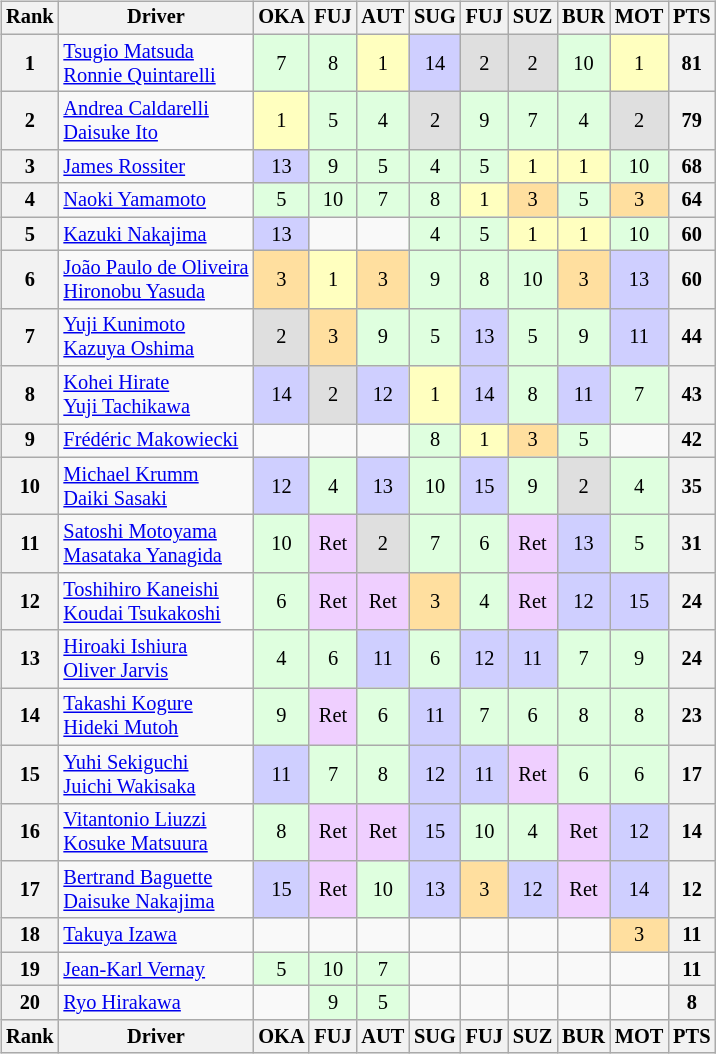<table>
<tr>
<td><br><table class="wikitable" style="font-size:85%; text-align:center">
<tr>
<th>Rank</th>
<th>Driver</th>
<th>OKA<br></th>
<th>FUJ<br></th>
<th>AUT<br></th>
<th>SUG<br></th>
<th>FUJ<br></th>
<th>SUZ<br></th>
<th>BUR<br></th>
<th>MOT<br></th>
<th>PTS</th>
</tr>
<tr>
<th>1</th>
<td align="left"> <a href='#'>Tsugio Matsuda</a><br> <a href='#'>Ronnie Quintarelli</a></td>
<td style="background:#dfffdf;">7</td>
<td style="background:#dfffdf;">8</td>
<td style="background:#ffffbf;">1</td>
<td style="background:#cfcfff;">14</td>
<td style="background:#dfdfdf;">2</td>
<td style="background:#dfdfdf;">2</td>
<td style="background:#dfffdf;">10</td>
<td style="background:#ffffbf;">1</td>
<th>81</th>
</tr>
<tr>
<th>2</th>
<td align="left"> <a href='#'>Andrea Caldarelli</a><br> <a href='#'>Daisuke Ito</a></td>
<td style="background:#ffffbf;">1</td>
<td style="background:#dfffdf;">5</td>
<td style="background:#dfffdf;">4</td>
<td style="background:#dfdfdf;">2</td>
<td style="background:#dfffdf;">9</td>
<td style="background:#dfffdf;">7</td>
<td style="background:#dfffdf;">4</td>
<td style="background:#dfdfdf;">2</td>
<th>79</th>
</tr>
<tr>
<th>3</th>
<td align="left"> <a href='#'>James Rossiter</a></td>
<td style="background:#cfcfff;">13</td>
<td style="background:#dfffdf;">9</td>
<td style="background:#dfffdf;">5</td>
<td style="background:#dfffdf;">4</td>
<td style="background:#dfffdf;">5</td>
<td style="background:#ffffbf;">1</td>
<td style="background:#ffffbf;">1</td>
<td style="background:#dfffdf;">10</td>
<th>68</th>
</tr>
<tr>
<th>4</th>
<td align="left"> <a href='#'>Naoki Yamamoto</a></td>
<td style="background:#dfffdf;">5</td>
<td style="background:#dfffdf;">10</td>
<td style="background:#dfffdf;">7</td>
<td style="background:#dfffdf;">8</td>
<td style="background:#ffffbf;">1</td>
<td style="background:#ffdf9f;">3</td>
<td style="background:#dfffdf;">5</td>
<td style="background:#ffdf9f;">3</td>
<th>64</th>
</tr>
<tr>
<th>5</th>
<td align="left"> <a href='#'>Kazuki Nakajima</a></td>
<td style="background:#cfcfff;">13</td>
<td></td>
<td></td>
<td style="background:#dfffdf;">4</td>
<td style="background:#dfffdf;">5</td>
<td style="background:#ffffbf;">1</td>
<td style="background:#ffffbf;">1</td>
<td style="background:#dfffdf;">10</td>
<th>60</th>
</tr>
<tr>
<th>6</th>
<td align="left"> <a href='#'>João Paulo de Oliveira</a><br> <a href='#'>Hironobu Yasuda</a></td>
<td style="background:#ffdf9f;">3</td>
<td style="background:#ffffbf;">1</td>
<td style="background:#ffdf9f;">3</td>
<td style="background:#dfffdf;">9</td>
<td style="background:#dfffdf;">8</td>
<td style="background:#dfffdf;">10</td>
<td style="background:#ffdf9f;">3</td>
<td style="background:#cfcfff;">13</td>
<th>60</th>
</tr>
<tr>
<th>7</th>
<td align="left"> <a href='#'>Yuji Kunimoto</a><br> <a href='#'>Kazuya Oshima</a></td>
<td style="background:#dfdfdf;">2</td>
<td style="background:#ffdf9f;">3</td>
<td style="background:#dfffdf;">9</td>
<td style="background:#dfffdf;">5</td>
<td style="background:#cfcfff;">13</td>
<td style="background:#dfffdf;">5</td>
<td style="background:#dfffdf;">9</td>
<td style="background:#cfcfff;">11</td>
<th>44</th>
</tr>
<tr>
<th>8</th>
<td align="left"> <a href='#'>Kohei Hirate</a><br> <a href='#'>Yuji Tachikawa</a></td>
<td style="background:#cfcfff;">14</td>
<td style="background:#dfdfdf;">2</td>
<td style="background:#cfcfff;">12</td>
<td style="background:#ffffbf;">1</td>
<td style="background:#cfcfff;">14</td>
<td style="background:#dfffdf;">8</td>
<td style="background:#cfcfff;">11</td>
<td style="background:#dfffdf;">7</td>
<th>43</th>
</tr>
<tr>
<th>9</th>
<td align="left"> <a href='#'>Frédéric Makowiecki</a></td>
<td></td>
<td></td>
<td></td>
<td style="background:#dfffdf;">8</td>
<td style="background:#ffffbf;">1</td>
<td style="background:#ffdf9f;">3</td>
<td style="background:#dfffdf;">5</td>
<td></td>
<th>42</th>
</tr>
<tr>
<th>10</th>
<td align="left"> <a href='#'>Michael Krumm</a><br> <a href='#'>Daiki Sasaki</a></td>
<td style="background:#cfcfff;">12</td>
<td style="background:#dfffdf;">4</td>
<td style="background:#cfcfff;">13</td>
<td style="background:#dfffdf;">10</td>
<td style="background:#cfcfff;">15</td>
<td style="background:#dfffdf;">9</td>
<td style="background:#dfdfdf;">2</td>
<td style="background:#dfffdf;">4</td>
<th>35</th>
</tr>
<tr>
<th>11</th>
<td align="left"> <a href='#'>Satoshi Motoyama</a><br> <a href='#'>Masataka Yanagida</a></td>
<td style="background:#dfffdf;">10</td>
<td style="background:#efcfff;">Ret</td>
<td style="background:#dfdfdf;">2</td>
<td style="background:#dfffdf;">7</td>
<td style="background:#dfffdf;">6</td>
<td style="background:#efcfff;">Ret</td>
<td style="background:#cfcfff;">13</td>
<td style="background:#dfffdf;">5</td>
<th>31</th>
</tr>
<tr>
<th>12</th>
<td align="left"> <a href='#'>Toshihiro Kaneishi</a><br> <a href='#'>Koudai Tsukakoshi</a></td>
<td style="background:#dfffdf;">6</td>
<td style="background:#efcfff;">Ret</td>
<td style="background:#efcfff;">Ret</td>
<td style="background:#ffdf9f;">3</td>
<td style="background:#dfffdf;">4</td>
<td style="background:#efcfff;">Ret</td>
<td style="background:#cfcfff;">12</td>
<td style="background:#cfcfff;">15</td>
<th>24</th>
</tr>
<tr>
<th>13</th>
<td align="left"> <a href='#'>Hiroaki Ishiura</a><br> <a href='#'>Oliver Jarvis</a></td>
<td style="background:#dfffdf;">4</td>
<td style="background:#dfffdf;">6</td>
<td style="background:#cfcfff;">11</td>
<td style="background:#dfffdf;">6</td>
<td style="background:#cfcfff;">12</td>
<td style="background:#cfcfff;">11</td>
<td style="background:#dfffdf;">7</td>
<td style="background:#dfffdf;">9</td>
<th>24</th>
</tr>
<tr>
<th>14</th>
<td align="left"> <a href='#'>Takashi Kogure</a><br> <a href='#'>Hideki Mutoh</a></td>
<td style="background:#dfffdf;">9</td>
<td style="background:#efcfff;">Ret</td>
<td style="background:#dfffdf;">6</td>
<td style="background:#cfcfff;">11</td>
<td style="background:#dfffdf;">7</td>
<td style="background:#dfffdf;">6</td>
<td style="background:#dfffdf;">8</td>
<td style="background:#dfffdf;">8</td>
<th>23</th>
</tr>
<tr>
<th>15</th>
<td align="left"> <a href='#'>Yuhi Sekiguchi</a><br> <a href='#'>Juichi Wakisaka</a></td>
<td style="background:#cfcfff;">11</td>
<td style="background:#dfffdf;">7</td>
<td style="background:#dfffdf;">8</td>
<td style="background:#cfcfff;">12</td>
<td style="background:#cfcfff;">11</td>
<td style="background:#efcfff;">Ret</td>
<td style="background:#dfffdf;">6</td>
<td style="background:#dfffdf;">6</td>
<th>17</th>
</tr>
<tr>
<th>16</th>
<td align="left"> <a href='#'>Vitantonio Liuzzi</a><br> <a href='#'>Kosuke Matsuura</a></td>
<td style="background:#dfffdf;">8</td>
<td style="background:#efcfff;">Ret</td>
<td style="background:#efcfff;">Ret</td>
<td style="background:#cfcfff;">15</td>
<td style="background:#dfffdf;">10</td>
<td style="background:#dfffdf;">4</td>
<td style="background:#efcfff;">Ret</td>
<td style="background:#cfcfff;">12</td>
<th>14</th>
</tr>
<tr>
<th>17</th>
<td align="left"> <a href='#'>Bertrand Baguette</a><br> <a href='#'>Daisuke Nakajima</a></td>
<td style="background:#cfcfff;">15</td>
<td style="background:#efcfff;">Ret</td>
<td style="background:#dfffdf;">10</td>
<td style="background:#cfcfff;">13</td>
<td style="background:#ffdf9f;">3</td>
<td style="background:#cfcfff;">12</td>
<td style="background:#efcfff;">Ret</td>
<td style="background:#cfcfff;">14</td>
<th>12</th>
</tr>
<tr>
<th>18</th>
<td align="left"> <a href='#'>Takuya Izawa</a></td>
<td></td>
<td></td>
<td></td>
<td></td>
<td></td>
<td></td>
<td></td>
<td style="background:#ffdf9f;">3</td>
<th>11</th>
</tr>
<tr>
<th>19</th>
<td align="left"> <a href='#'>Jean-Karl Vernay</a></td>
<td style="background:#dfffdf;">5</td>
<td style="background:#dfffdf;">10</td>
<td style="background:#dfffdf;">7</td>
<td></td>
<td></td>
<td></td>
<td></td>
<td></td>
<th>11</th>
</tr>
<tr>
<th>20</th>
<td align="left"> <a href='#'>Ryo Hirakawa</a></td>
<td></td>
<td style="background:#dfffdf;">9</td>
<td style="background:#dfffdf;">5</td>
<td></td>
<td></td>
<td></td>
<td></td>
<td></td>
<th>8</th>
</tr>
<tr>
<th>Rank</th>
<th>Driver</th>
<th>OKA<br></th>
<th>FUJ<br></th>
<th>AUT<br></th>
<th>SUG<br></th>
<th>FUJ<br></th>
<th>SUZ<br></th>
<th>BUR<br></th>
<th>MOT<br></th>
<th>PTS</th>
</tr>
</table>
</td>
<td valign="top"><br></td>
</tr>
</table>
